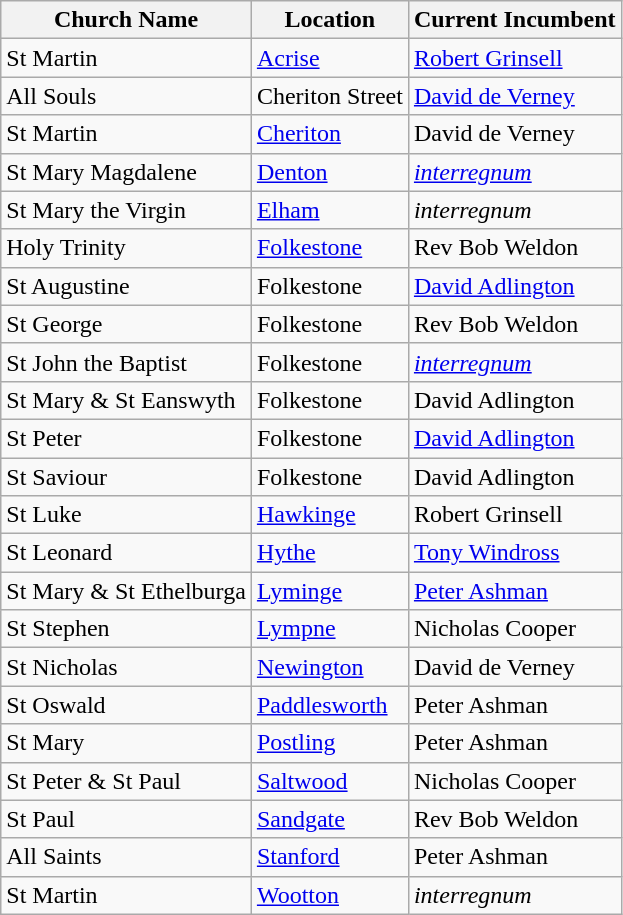<table class="wikitable">
<tr>
<th>Church Name</th>
<th>Location</th>
<th>Current Incumbent</th>
</tr>
<tr>
<td>St Martin</td>
<td><a href='#'>Acrise</a></td>
<td><a href='#'>Robert Grinsell</a></td>
</tr>
<tr>
<td>All Souls</td>
<td>Cheriton Street</td>
<td><a href='#'>David de Verney</a></td>
</tr>
<tr>
<td>St Martin</td>
<td><a href='#'>Cheriton</a></td>
<td>David de Verney</td>
</tr>
<tr>
<td>St Mary Magdalene</td>
<td><a href='#'>Denton</a></td>
<td><em><a href='#'>interregnum</a></em></td>
</tr>
<tr>
<td>St Mary the Virgin</td>
<td><a href='#'>Elham</a></td>
<td><em>interregnum</em></td>
</tr>
<tr>
<td>Holy Trinity</td>
<td><a href='#'>Folkestone</a></td>
<td>Rev Bob Weldon</td>
</tr>
<tr>
<td>St Augustine</td>
<td>Folkestone</td>
<td><a href='#'>David Adlington</a></td>
</tr>
<tr>
<td>St George</td>
<td>Folkestone</td>
<td>Rev Bob Weldon</td>
</tr>
<tr>
<td>St John the Baptist</td>
<td>Folkestone</td>
<td><em><a href='#'>interregnum</a></em></td>
</tr>
<tr>
<td>St Mary & St Eanswyth</td>
<td>Folkestone</td>
<td>David Adlington</td>
</tr>
<tr>
<td>St Peter</td>
<td>Folkestone</td>
<td><a href='#'>David Adlington</a></td>
</tr>
<tr>
<td>St Saviour</td>
<td>Folkestone</td>
<td>David Adlington</td>
</tr>
<tr>
<td>St Luke</td>
<td><a href='#'>Hawkinge</a></td>
<td>Robert Grinsell</td>
</tr>
<tr>
<td>St Leonard</td>
<td><a href='#'>Hythe</a></td>
<td><a href='#'>Tony Windross</a></td>
</tr>
<tr>
<td>St Mary & St Ethelburga</td>
<td><a href='#'>Lyminge</a></td>
<td><a href='#'>Peter Ashman</a></td>
</tr>
<tr>
<td>St Stephen</td>
<td><a href='#'>Lympne</a></td>
<td>Nicholas Cooper</td>
</tr>
<tr>
<td>St Nicholas</td>
<td><a href='#'>Newington</a></td>
<td>David de Verney</td>
</tr>
<tr>
<td>St Oswald</td>
<td><a href='#'>Paddlesworth</a></td>
<td>Peter Ashman</td>
</tr>
<tr>
<td>St Mary</td>
<td><a href='#'>Postling</a></td>
<td>Peter Ashman</td>
</tr>
<tr>
<td>St Peter & St Paul</td>
<td><a href='#'>Saltwood</a></td>
<td>Nicholas Cooper</td>
</tr>
<tr>
<td>St Paul</td>
<td><a href='#'>Sandgate</a></td>
<td>Rev Bob Weldon</td>
</tr>
<tr>
<td>All Saints</td>
<td><a href='#'>Stanford</a></td>
<td>Peter Ashman</td>
</tr>
<tr>
<td>St Martin</td>
<td><a href='#'>Wootton</a></td>
<td><em>interregnum</em></td>
</tr>
</table>
